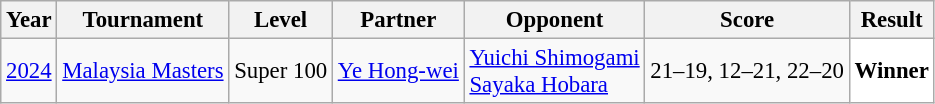<table class="sortable wikitable" style="font-size: 95%;">
<tr>
<th>Year</th>
<th>Tournament</th>
<th>Level</th>
<th>Partner</th>
<th>Opponent</th>
<th>Score</th>
<th>Result</th>
</tr>
<tr>
<td align="center"><a href='#'>2024</a></td>
<td align="left"><a href='#'>Malaysia Masters</a></td>
<td align="left">Super 100</td>
<td align="left"> <a href='#'>Ye Hong-wei</a></td>
<td align="left"> <a href='#'>Yuichi Shimogami</a><br> <a href='#'>Sayaka Hobara</a></td>
<td align="left">21–19, 12–21, 22–20</td>
<td style="text-align:left; background:white"> <strong>Winner</strong></td>
</tr>
</table>
